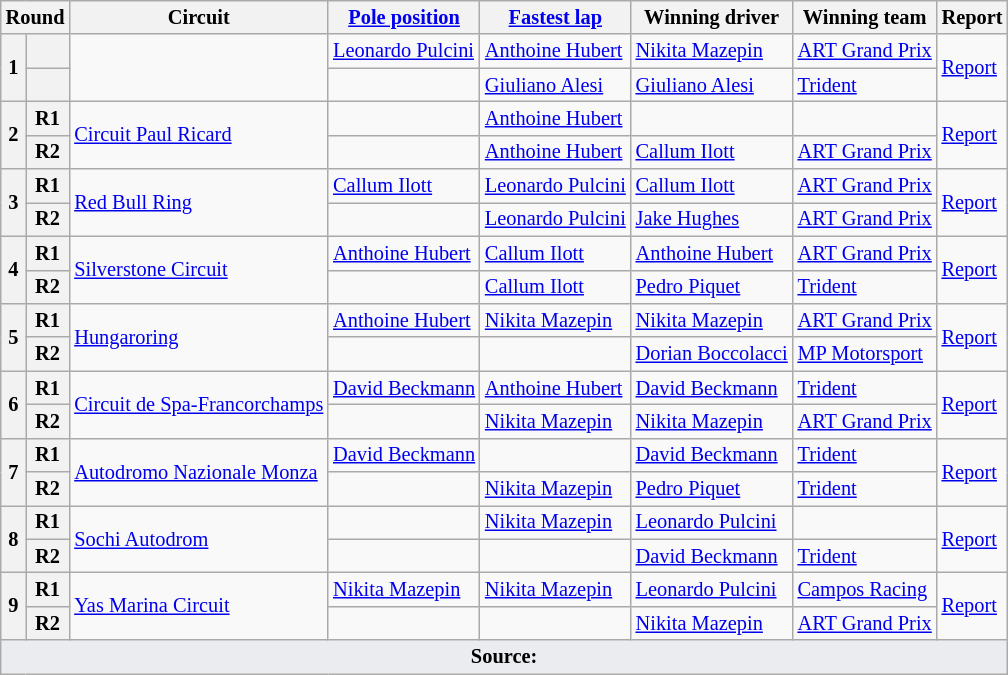<table class="wikitable" style="font-size: 85%;">
<tr>
<th colspan=2>Round</th>
<th>Circuit</th>
<th><a href='#'>Pole position</a></th>
<th><a href='#'>Fastest lap</a></th>
<th>Winning driver</th>
<th>Winning team</th>
<th>Report</th>
</tr>
<tr>
<th rowspan=2>1</th>
<th></th>
<td rowspan=2></td>
<td> <a href='#'>Leonardo Pulcini</a></td>
<td> <a href='#'>Anthoine Hubert</a></td>
<td> <a href='#'>Nikita Mazepin</a></td>
<td> <a href='#'>ART Grand Prix</a></td>
<td rowspan=2><a href='#'>Report</a></td>
</tr>
<tr>
<th></th>
<td></td>
<td> <a href='#'>Giuliano Alesi</a></td>
<td> <a href='#'>Giuliano Alesi</a></td>
<td> <a href='#'>Trident</a></td>
</tr>
<tr>
<th rowspan=2>2</th>
<th>R1</th>
<td rowspan=2> <a href='#'>Circuit Paul Ricard</a></td>
<td></td>
<td> <a href='#'>Anthoine Hubert</a></td>
<td></td>
<td></td>
<td rowspan=2><a href='#'>Report</a></td>
</tr>
<tr>
<th>R2</th>
<td></td>
<td> <a href='#'>Anthoine Hubert</a></td>
<td> <a href='#'>Callum Ilott</a></td>
<td> <a href='#'>ART Grand Prix</a></td>
</tr>
<tr>
<th rowspan=2>3</th>
<th>R1</th>
<td rowspan=2> <a href='#'>Red Bull Ring</a></td>
<td> <a href='#'>Callum Ilott</a></td>
<td> <a href='#'>Leonardo Pulcini</a></td>
<td> <a href='#'>Callum Ilott</a></td>
<td> <a href='#'>ART Grand Prix</a></td>
<td rowspan=2><a href='#'>Report</a></td>
</tr>
<tr>
<th>R2</th>
<td></td>
<td> <a href='#'>Leonardo Pulcini</a></td>
<td> <a href='#'>Jake Hughes</a></td>
<td> <a href='#'>ART Grand Prix</a></td>
</tr>
<tr>
<th rowspan=2>4</th>
<th>R1</th>
<td rowspan=2> <a href='#'>Silverstone Circuit</a></td>
<td> <a href='#'>Anthoine Hubert</a></td>
<td> <a href='#'>Callum Ilott</a></td>
<td> <a href='#'>Anthoine Hubert</a></td>
<td> <a href='#'>ART Grand Prix</a></td>
<td rowspan=2><a href='#'>Report</a></td>
</tr>
<tr>
<th>R2</th>
<td></td>
<td> <a href='#'>Callum Ilott</a></td>
<td> <a href='#'>Pedro Piquet</a></td>
<td> <a href='#'>Trident</a></td>
</tr>
<tr>
<th rowspan=2>5</th>
<th>R1</th>
<td rowspan=2> <a href='#'>Hungaroring</a></td>
<td> <a href='#'>Anthoine Hubert</a></td>
<td> <a href='#'>Nikita Mazepin</a></td>
<td> <a href='#'>Nikita Mazepin</a></td>
<td> <a href='#'>ART Grand Prix</a></td>
<td rowspan=2><a href='#'>Report</a></td>
</tr>
<tr>
<th>R2</th>
<td></td>
<td> </td>
<td> <a href='#'>Dorian Boccolacci</a></td>
<td> <a href='#'>MP Motorsport</a></td>
</tr>
<tr>
<th rowspan=2>6</th>
<th>R1</th>
<td rowspan=2> <a href='#'>Circuit de Spa-Francorchamps</a></td>
<td> <a href='#'>David Beckmann</a></td>
<td> <a href='#'>Anthoine Hubert</a></td>
<td> <a href='#'>David Beckmann</a></td>
<td> <a href='#'>Trident</a></td>
<td rowspan=2><a href='#'>Report</a></td>
</tr>
<tr>
<th>R2</th>
<td></td>
<td> <a href='#'>Nikita Mazepin</a></td>
<td> <a href='#'>Nikita Mazepin</a></td>
<td> <a href='#'>ART Grand Prix</a></td>
</tr>
<tr>
<th rowspan=2>7</th>
<th>R1</th>
<td rowspan=2> <a href='#'>Autodromo Nazionale Monza</a></td>
<td> <a href='#'>David Beckmann</a></td>
<td> </td>
<td> <a href='#'>David Beckmann</a></td>
<td> <a href='#'>Trident</a></td>
<td rowspan=2><a href='#'>Report</a></td>
</tr>
<tr>
<th>R2</th>
<td></td>
<td> <a href='#'>Nikita Mazepin</a></td>
<td> <a href='#'>Pedro Piquet</a></td>
<td> <a href='#'>Trident</a></td>
</tr>
<tr>
<th rowspan=2>8</th>
<th>R1</th>
<td rowspan=2> <a href='#'>Sochi Autodrom</a></td>
<td></td>
<td> <a href='#'>Nikita Mazepin</a></td>
<td> <a href='#'>Leonardo Pulcini</a></td>
<td></td>
<td rowspan=2><a href='#'>Report</a></td>
</tr>
<tr>
<th>R2</th>
<td></td>
<td> </td>
<td> <a href='#'>David Beckmann</a></td>
<td> <a href='#'>Trident</a></td>
</tr>
<tr>
<th rowspan=2>9</th>
<th>R1</th>
<td rowspan=2> <a href='#'>Yas Marina Circuit</a></td>
<td> <a href='#'>Nikita Mazepin</a></td>
<td> <a href='#'>Nikita Mazepin</a></td>
<td> <a href='#'>Leonardo Pulcini</a></td>
<td> <a href='#'>Campos Racing</a></td>
<td rowspan=2><a href='#'>Report</a></td>
</tr>
<tr>
<th>R2</th>
<td></td>
<td> </td>
<td> <a href='#'>Nikita Mazepin</a></td>
<td> <a href='#'>ART Grand Prix</a></td>
</tr>
<tr>
<td colspan="8" style="background-color:#EAECF0;text-align:center" align="bottom"><strong>Source:</strong></td>
</tr>
</table>
